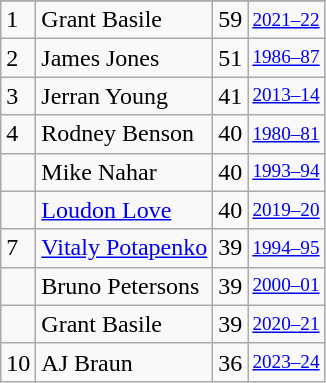<table class="wikitable">
<tr>
</tr>
<tr>
<td>1</td>
<td>Grant Basile</td>
<td>59</td>
<td style="font-size:80%;"><a href='#'>2021–22</a></td>
</tr>
<tr>
<td>2</td>
<td>James Jones</td>
<td>51</td>
<td style="font-size:80%;"><a href='#'>1986–87</a></td>
</tr>
<tr>
<td>3</td>
<td>Jerran Young</td>
<td>41</td>
<td style="font-size:80%;"><a href='#'>2013–14</a></td>
</tr>
<tr>
<td>4</td>
<td>Rodney Benson</td>
<td>40</td>
<td style="font-size:80%;"><a href='#'>1980–81</a></td>
</tr>
<tr>
<td></td>
<td>Mike Nahar</td>
<td>40</td>
<td style="font-size:80%;"><a href='#'>1993–94</a></td>
</tr>
<tr>
<td></td>
<td><a href='#'>Loudon Love</a></td>
<td>40</td>
<td style="font-size:80%;"><a href='#'>2019–20</a></td>
</tr>
<tr>
<td>7</td>
<td><a href='#'>Vitaly Potapenko</a></td>
<td>39</td>
<td style="font-size:80%;"><a href='#'>1994–95</a></td>
</tr>
<tr>
<td></td>
<td>Bruno Petersons</td>
<td>39</td>
<td style="font-size:80%;"><a href='#'>2000–01</a></td>
</tr>
<tr>
<td></td>
<td>Grant Basile</td>
<td>39</td>
<td style="font-size:80%;"><a href='#'>2020–21</a></td>
</tr>
<tr>
<td>10</td>
<td>AJ Braun</td>
<td>36</td>
<td style="font-size:80%;"><a href='#'>2023–24</a></td>
</tr>
</table>
